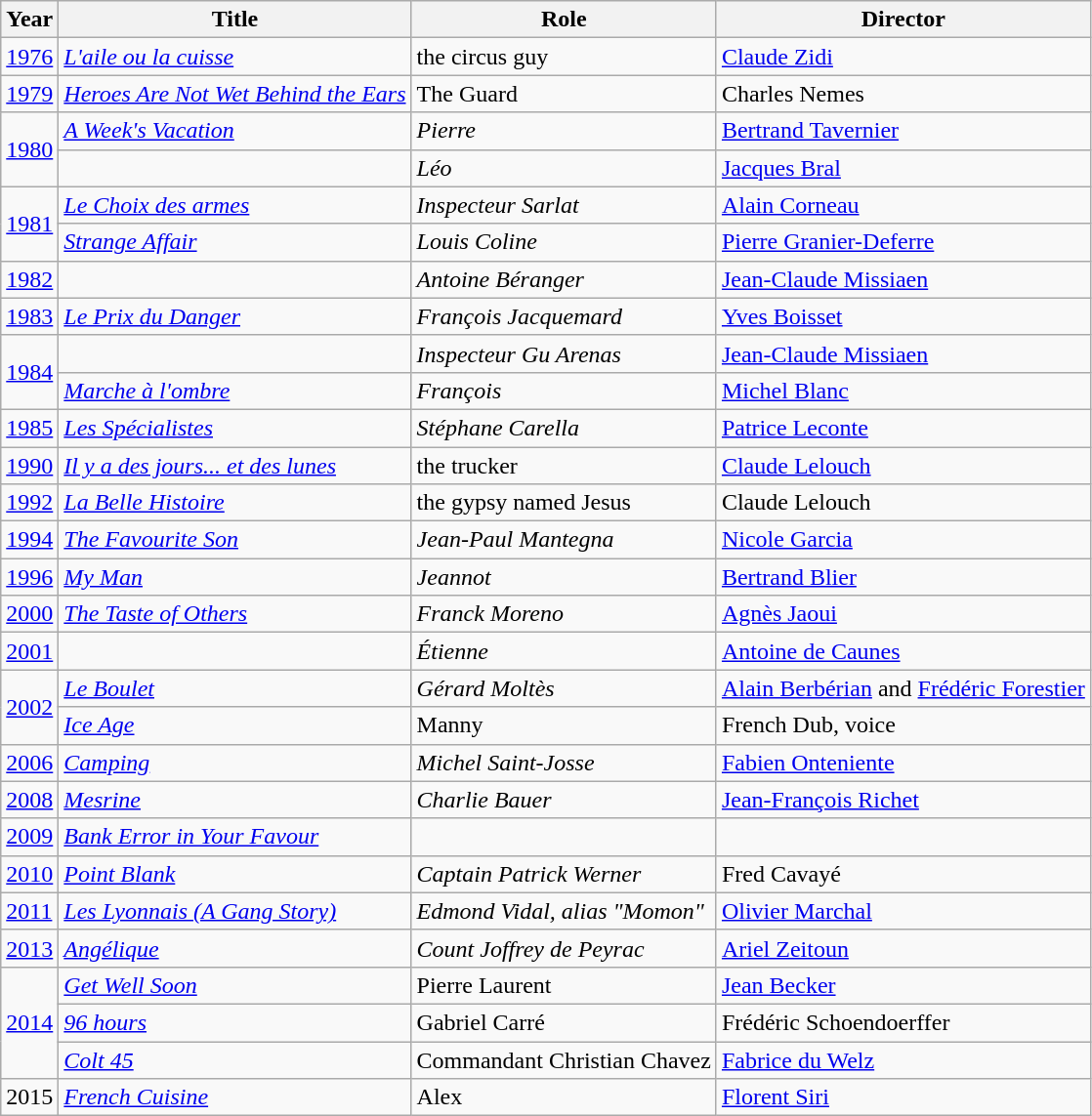<table class="wikitable sortable">
<tr>
<th>Year</th>
<th>Title</th>
<th>Role</th>
<th>Director</th>
</tr>
<tr>
<td><a href='#'>1976</a></td>
<td><em><a href='#'>L'aile ou la cuisse</a></em></td>
<td>the circus guy</td>
<td><a href='#'>Claude Zidi</a></td>
</tr>
<tr>
<td><a href='#'>1979</a></td>
<td><em><a href='#'>Heroes Are Not Wet Behind the Ears</a></em></td>
<td>The Guard</td>
<td>Charles Nemes</td>
</tr>
<tr>
<td rowspan=2><a href='#'>1980</a></td>
<td><em><a href='#'>A Week's Vacation</a></em></td>
<td><em>Pierre</em></td>
<td><a href='#'>Bertrand Tavernier</a></td>
</tr>
<tr>
<td><em></em></td>
<td><em>Léo</em></td>
<td><a href='#'>Jacques Bral</a></td>
</tr>
<tr>
<td rowspan=2><a href='#'>1981</a></td>
<td><em><a href='#'>Le Choix des armes</a></em></td>
<td><em>Inspecteur Sarlat</em></td>
<td><a href='#'>Alain Corneau</a></td>
</tr>
<tr>
<td><em><a href='#'>Strange Affair</a></em></td>
<td><em>Louis Coline</em></td>
<td><a href='#'>Pierre Granier-Deferre</a></td>
</tr>
<tr>
<td><a href='#'>1982</a></td>
<td><em></em></td>
<td><em>Antoine Béranger</em></td>
<td><a href='#'>Jean-Claude Missiaen</a></td>
</tr>
<tr>
<td><a href='#'>1983</a></td>
<td><em><a href='#'>Le Prix du Danger</a></em></td>
<td><em>François Jacquemard</em></td>
<td><a href='#'>Yves Boisset</a></td>
</tr>
<tr>
<td rowspan=2><a href='#'>1984</a></td>
<td><em></em></td>
<td><em>Inspecteur Gu Arenas</em></td>
<td><a href='#'>Jean-Claude Missiaen</a></td>
</tr>
<tr>
<td><em><a href='#'>Marche à l'ombre</a></em></td>
<td><em>François</em></td>
<td><a href='#'>Michel Blanc</a></td>
</tr>
<tr>
<td><a href='#'>1985</a></td>
<td><em><a href='#'>Les Spécialistes</a></em></td>
<td><em>Stéphane Carella</em></td>
<td><a href='#'>Patrice Leconte</a></td>
</tr>
<tr>
<td><a href='#'>1990</a></td>
<td><em><a href='#'>Il y a des jours... et des lunes</a></em></td>
<td>the trucker</td>
<td><a href='#'>Claude Lelouch</a></td>
</tr>
<tr>
<td><a href='#'>1992</a></td>
<td><em><a href='#'>La Belle Histoire</a></em></td>
<td>the gypsy named Jesus</td>
<td>Claude Lelouch</td>
</tr>
<tr>
<td><a href='#'>1994</a></td>
<td><em><a href='#'>The Favourite Son</a></em></td>
<td><em>Jean-Paul Mantegna</em></td>
<td><a href='#'>Nicole Garcia</a></td>
</tr>
<tr>
<td><a href='#'>1996</a></td>
<td><em><a href='#'>My Man</a></em></td>
<td><em>Jeannot</em></td>
<td><a href='#'>Bertrand Blier</a></td>
</tr>
<tr>
<td><a href='#'>2000</a></td>
<td><em><a href='#'>The Taste of Others</a></em></td>
<td><em>Franck Moreno</em></td>
<td><a href='#'>Agnès Jaoui</a></td>
</tr>
<tr>
<td><a href='#'>2001</a></td>
<td><em></em></td>
<td><em>Étienne</em></td>
<td><a href='#'>Antoine de Caunes</a></td>
</tr>
<tr>
<td rowspan=2><a href='#'>2002</a></td>
<td><em><a href='#'>Le Boulet</a></em></td>
<td><em>Gérard Moltès</em></td>
<td><a href='#'>Alain Berbérian</a> and <a href='#'>Frédéric Forestier</a></td>
</tr>
<tr>
<td><em><a href='#'>Ice Age</a></em></td>
<td>Manny</td>
<td>French Dub, voice</td>
</tr>
<tr>
<td><a href='#'>2006</a></td>
<td><em><a href='#'>Camping</a></em></td>
<td><em>Michel Saint-Josse</em></td>
<td><a href='#'>Fabien Onteniente</a></td>
</tr>
<tr>
<td><a href='#'>2008</a></td>
<td><em><a href='#'>Mesrine</a></em></td>
<td><em>Charlie Bauer</em></td>
<td><a href='#'>Jean-François Richet</a></td>
</tr>
<tr>
<td><a href='#'>2009</a></td>
<td><em><a href='#'>Bank Error in Your Favour</a></em></td>
<td></td>
<td></td>
</tr>
<tr>
<td><a href='#'>2010</a></td>
<td><em><a href='#'>Point Blank</a></em></td>
<td><em>Captain Patrick Werner</em></td>
<td>Fred Cavayé</td>
</tr>
<tr>
<td><a href='#'>2011</a></td>
<td><em><a href='#'>Les Lyonnais (A Gang Story)</a></em></td>
<td><em>Edmond Vidal, alias "Momon"</em></td>
<td><a href='#'>Olivier Marchal</a></td>
</tr>
<tr>
<td><a href='#'>2013</a></td>
<td><em><a href='#'>Angélique</a></em></td>
<td><em>Count Joffrey de Peyrac</em></td>
<td><a href='#'>Ariel Zeitoun</a></td>
</tr>
<tr>
<td rowspan=3><a href='#'>2014</a></td>
<td><em><a href='#'>Get Well Soon</a></em></td>
<td>Pierre Laurent</td>
<td><a href='#'>Jean Becker</a></td>
</tr>
<tr>
<td><em><a href='#'>96 hours</a></em></td>
<td>Gabriel Carré</td>
<td>Frédéric Schoendoerffer</td>
</tr>
<tr>
<td><em><a href='#'>Colt 45</a></em></td>
<td>Commandant Christian Chavez</td>
<td><a href='#'>Fabrice du Welz</a></td>
</tr>
<tr>
<td>2015</td>
<td><em><a href='#'>French Cuisine</a></em></td>
<td>Alex</td>
<td><a href='#'>Florent Siri</a></td>
</tr>
</table>
